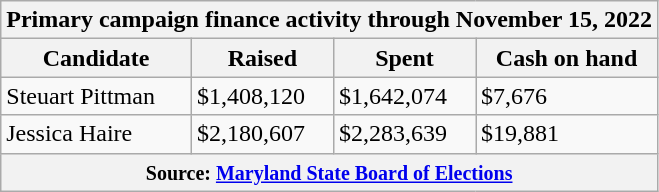<table class="wikitable sortable">
<tr>
<th colspan="4">Primary campaign finance activity through November 15, 2022</th>
</tr>
<tr>
<th>Candidate</th>
<th>Raised</th>
<th>Spent</th>
<th>Cash on hand</th>
</tr>
<tr>
<td>Steuart Pittman</td>
<td>$1,408,120</td>
<td>$1,642,074</td>
<td>$7,676</td>
</tr>
<tr>
<td>Jessica Haire</td>
<td>$2,180,607</td>
<td>$2,283,639</td>
<td>$19,881</td>
</tr>
<tr>
<th colspan="4"><small>Source: <a href='#'>Maryland State Board of Elections</a></small></th>
</tr>
</table>
